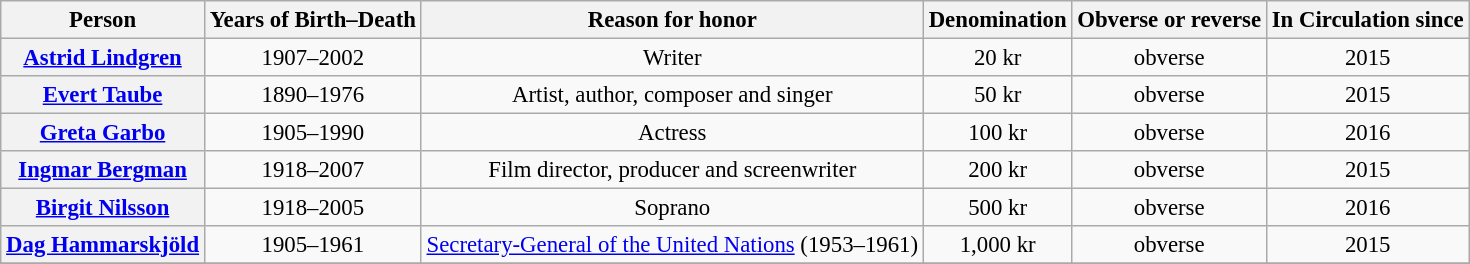<table class="wikitable" style="font-size: 95%; text-align:center;">
<tr>
<th>Person</th>
<th>Years of Birth–Death</th>
<th>Reason for honor</th>
<th>Denomination</th>
<th>Obverse or reverse</th>
<th>In Circulation since</th>
</tr>
<tr>
<th><a href='#'>Astrid Lindgren</a></th>
<td>1907–2002</td>
<td>Writer</td>
<td>20 kr</td>
<td>obverse</td>
<td>2015</td>
</tr>
<tr>
<th><a href='#'>Evert Taube</a></th>
<td>1890–1976</td>
<td>Artist, author, composer and singer</td>
<td>50 kr</td>
<td>obverse</td>
<td>2015</td>
</tr>
<tr>
<th><a href='#'>Greta Garbo</a></th>
<td>1905–1990</td>
<td>Actress</td>
<td>100 kr</td>
<td>obverse</td>
<td>2016</td>
</tr>
<tr>
<th><a href='#'>Ingmar Bergman</a></th>
<td>1918–2007</td>
<td>Film director, producer and screenwriter</td>
<td>200 kr</td>
<td>obverse</td>
<td>2015</td>
</tr>
<tr>
<th><a href='#'>Birgit Nilsson</a></th>
<td>1918–2005</td>
<td>Soprano</td>
<td>500 kr</td>
<td>obverse</td>
<td>2016</td>
</tr>
<tr>
<th><a href='#'>Dag Hammarskjöld</a></th>
<td>1905–1961</td>
<td><a href='#'>Secretary-General of the United Nations</a> (1953–1961)</td>
<td>1,000 kr</td>
<td>obverse</td>
<td>2015</td>
</tr>
<tr>
</tr>
</table>
